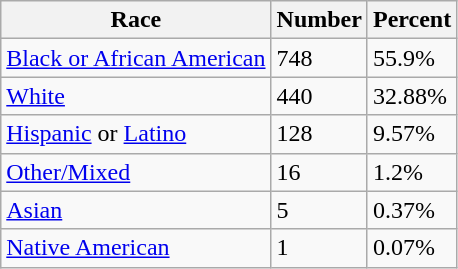<table class="wikitable">
<tr>
<th>Race</th>
<th>Number</th>
<th>Percent</th>
</tr>
<tr>
<td><a href='#'>Black or African American</a></td>
<td>748</td>
<td>55.9%</td>
</tr>
<tr>
<td><a href='#'>White</a></td>
<td>440</td>
<td>32.88%</td>
</tr>
<tr>
<td><a href='#'>Hispanic</a> or <a href='#'>Latino</a></td>
<td>128</td>
<td>9.57%</td>
</tr>
<tr>
<td><a href='#'>Other/Mixed</a></td>
<td>16</td>
<td>1.2%</td>
</tr>
<tr>
<td><a href='#'>Asian</a></td>
<td>5</td>
<td>0.37%</td>
</tr>
<tr>
<td><a href='#'>Native American</a></td>
<td>1</td>
<td>0.07%</td>
</tr>
</table>
